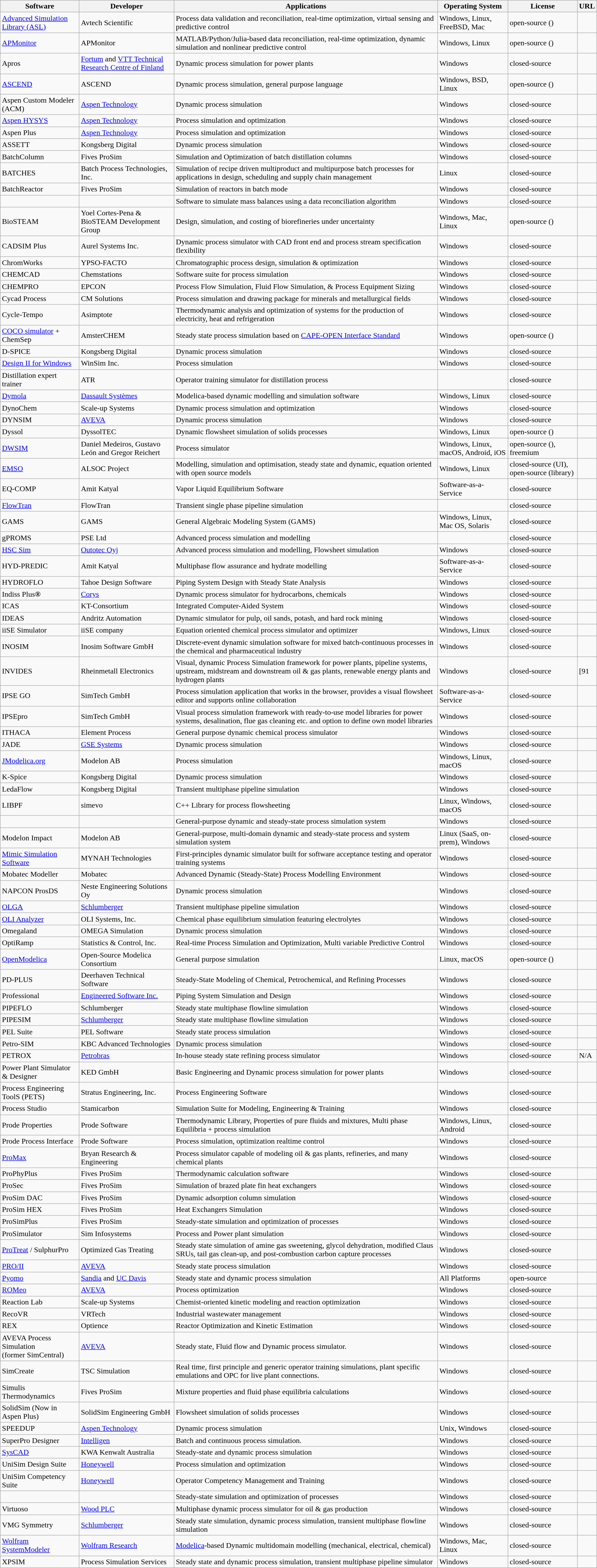<table class="wikitable sortable" style="margin-left: auto; margin-right: auto;">
<tr>
<th>Software</th>
<th>Developer</th>
<th>Applications</th>
<th>Operating System</th>
<th>License</th>
<th>URL</th>
</tr>
<tr>
<td><a href='#'>Advanced Simulation Library (ASL)</a></td>
<td>Avtech Scientific</td>
<td>Process data validation and reconciliation, real-time optimization, virtual sensing and predictive control</td>
<td>Windows, Linux, FreeBSD, Mac</td>
<td>open-source ()</td>
<td></td>
</tr>
<tr>
<td><a href='#'>APMonitor</a></td>
<td>APMonitor</td>
<td>MATLAB/Python/Julia-based data reconciliation, real-time optimization, dynamic simulation and nonlinear predictive control</td>
<td>Windows, Linux</td>
<td>open-source ()</td>
<td></td>
</tr>
<tr>
<td>Apros</td>
<td><a href='#'>Fortum</a> and <a href='#'>VTT Technical Research Centre of Finland</a></td>
<td>Dynamic process simulation for power plants</td>
<td>Windows</td>
<td>closed-source</td>
<td></td>
</tr>
<tr>
<td><a href='#'>ASCEND</a></td>
<td>ASCEND</td>
<td>Dynamic process simulation, general purpose language</td>
<td>Windows, BSD, Linux</td>
<td>open-source ()</td>
<td></td>
</tr>
<tr>
<td>Aspen Custom Modeler (ACM)</td>
<td><a href='#'>Aspen Technology</a></td>
<td>Dynamic process simulation</td>
<td>Windows</td>
<td>closed-source</td>
<td></td>
</tr>
<tr>
<td><a href='#'>Aspen HYSYS</a></td>
<td><a href='#'>Aspen Technology</a></td>
<td>Process simulation and optimization</td>
<td>Windows</td>
<td>closed-source</td>
<td></td>
</tr>
<tr>
<td>Aspen Plus</td>
<td><a href='#'>Aspen Technology</a></td>
<td>Process simulation and optimization</td>
<td>Windows</td>
<td>closed-source</td>
<td></td>
</tr>
<tr>
<td>ASSETT</td>
<td>Kongsberg Digital</td>
<td>Dynamic process simulation</td>
<td>Windows</td>
<td>closed-source</td>
<td></td>
</tr>
<tr>
<td>BatchColumn</td>
<td>Fives ProSim</td>
<td>Simulation and Optimization of batch distillation columns</td>
<td>Windows</td>
<td>closed-source</td>
<td></td>
</tr>
<tr>
<td>BATCHES</td>
<td>Batch Process Technologies, Inc.</td>
<td>Simulation of recipe driven multiproduct and multipurpose batch processes for applications in design, scheduling and supply chain management</td>
<td>Linux</td>
<td>closed-source</td>
<td></td>
</tr>
<tr>
<td>BatchReactor</td>
<td>Fives ProSim</td>
<td>Simulation of reactors in batch mode</td>
<td>Windows</td>
<td>closed-source</td>
<td></td>
</tr>
<tr>
<td></td>
<td></td>
<td>Software to simulate mass balances using a data reconciliation algorithm</td>
<td>Windows</td>
<td>closed-source</td>
<td></td>
</tr>
<tr>
<td>BioSTEAM</td>
<td>Yoel Cortes-Pena & BioSTEAM Development Group</td>
<td>Design, simulation, and costing of biorefineries under uncertainty</td>
<td>Windows, Mac, Linux</td>
<td>open-source ()</td>
<td></td>
</tr>
<tr>
<td>CADSIM Plus</td>
<td>Aurel Systems Inc.</td>
<td>Dynamic process simulator with CAD front end and process stream specification flexibility</td>
<td>Windows</td>
<td>closed-source</td>
<td></td>
</tr>
<tr>
<td>ChromWorks</td>
<td>YPSO-FACTO</td>
<td>Chromatographic process design, simulation & optimization</td>
<td>Windows</td>
<td>closed-source</td>
<td></td>
</tr>
<tr>
<td>CHEMCAD</td>
<td>Chemstations</td>
<td>Software suite for process simulation</td>
<td>Windows</td>
<td>closed-source</td>
<td></td>
</tr>
<tr>
<td>CHEMPRO</td>
<td>EPCON</td>
<td>Process Flow Simulation, Fluid Flow Simulation, & Process Equipment Sizing</td>
<td>Windows</td>
<td>closed-source</td>
<td></td>
</tr>
<tr>
<td>Cycad Process</td>
<td>CM Solutions</td>
<td>Process simulation and drawing package for minerals and metallurgical fields</td>
<td>Windows</td>
<td>closed-source</td>
<td></td>
</tr>
<tr>
<td>Cycle-Tempo</td>
<td>Asimptote</td>
<td>Thermodynamic analysis and optimization of systems for the production of electricity, heat and refrigeration</td>
<td>Windows</td>
<td>closed-source</td>
<td></td>
</tr>
<tr>
<td><a href='#'>COCO simulator</a> + ChemSep</td>
<td>AmsterCHEM</td>
<td>Steady state process simulation based on <a href='#'>CAPE-OPEN Interface Standard</a></td>
<td>Windows</td>
<td>open-source ()</td>
<td> </td>
</tr>
<tr>
<td>D-SPICE</td>
<td>Kongsberg Digital</td>
<td>Dynamic process simulation</td>
<td>Windows</td>
<td>closed-source</td>
<td></td>
</tr>
<tr>
<td><a href='#'>Design II for Windows</a></td>
<td>WinSim Inc.</td>
<td>Process simulation</td>
<td>Windows</td>
<td>closed-source</td>
<td></td>
</tr>
<tr>
<td>Distillation expert trainer</td>
<td>ATR</td>
<td>Operator training simulator for distillation process</td>
<td></td>
<td>closed-source</td>
<td></td>
</tr>
<tr>
<td><a href='#'>Dymola</a></td>
<td><a href='#'>Dassault Systèmes</a></td>
<td>Modelica-based dynamic modelling and simulation software</td>
<td>Windows, Linux</td>
<td>closed-source</td>
<td></td>
</tr>
<tr>
<td>DynoChem</td>
<td>Scale-up Systems</td>
<td>Dynamic process simulation and optimization</td>
<td>Windows</td>
<td>closed-source</td>
<td></td>
</tr>
<tr>
<td>DYNSIM</td>
<td><a href='#'>AVEVA</a></td>
<td>Dynamic process simulation</td>
<td>Windows</td>
<td>closed-source</td>
<td></td>
</tr>
<tr>
<td>Dyssol</td>
<td>DyssolTEC</td>
<td>Dynamic flowsheet simulation of solids processes</td>
<td>Windows, Linux</td>
<td>open-source ()</td>
<td></td>
</tr>
<tr>
<td><a href='#'>DWSIM</a></td>
<td>Daniel Medeiros, Gustavo León and Gregor Reichert</td>
<td>Process simulator</td>
<td>Windows, Linux, macOS, Android, iOS</td>
<td>open-source (), freemium</td>
<td></td>
</tr>
<tr>
<td><a href='#'>EMSO</a></td>
<td>ALSOC Project</td>
<td>Modelling, simulation and optimisation, steady state and dynamic, equation oriented with open source models</td>
<td>Windows, Linux</td>
<td>closed-source (UI), open-source (library)</td>
<td><br></td>
</tr>
<tr>
<td>EQ-COMP</td>
<td>Amit Katyal</td>
<td>Vapor Liquid Equilibrium Software</td>
<td>Software-as-a-Service</td>
<td>closed-source</td>
<td></td>
</tr>
<tr>
<td><a href='#'>FlowTran</a></td>
<td>FlowTran</td>
<td>Transient single phase pipeline simulation</td>
<td></td>
<td>closed-source</td>
<td></td>
</tr>
<tr>
<td>GAMS</td>
<td>GAMS</td>
<td>General Algebraic Modeling System (GAMS)</td>
<td>Windows, Linux, Mac OS, Solaris</td>
<td>closed-source</td>
<td></td>
</tr>
<tr>
<td>gPROMS</td>
<td>PSE Ltd</td>
<td>Advanced process simulation and modelling</td>
<td></td>
<td>closed-source</td>
<td></td>
</tr>
<tr>
<td><a href='#'>HSC Sim</a></td>
<td><a href='#'>Outotec Oyj</a></td>
<td>Advanced process simulation and modelling, Flowsheet simulation</td>
<td>Windows</td>
<td>closed-source</td>
<td></td>
</tr>
<tr>
<td>HYD-PREDIC</td>
<td>Amit Katyal</td>
<td>Multiphase flow assurance and hydrate modelling</td>
<td>Software-as-a-Service</td>
<td>closed-source</td>
<td></td>
</tr>
<tr>
<td>HYDROFLO</td>
<td>Tahoe Design Software</td>
<td>Piping System Design with Steady State Analysis</td>
<td>Windows</td>
<td>closed-source</td>
<td></td>
</tr>
<tr>
<td>Indiss Plus<strong>®</strong></td>
<td><a href='#'>Corys</a></td>
<td>Dynamic process simulator for hydrocarbons, chemicals</td>
<td>Windows</td>
<td>closed-source</td>
<td></td>
</tr>
<tr>
<td>ICAS</td>
<td>KT-Consortium</td>
<td>Integrated Computer-Aided System</td>
<td>Windows</td>
<td>closed-source</td>
<td></td>
</tr>
<tr>
<td>IDEAS</td>
<td>Andritz Automation</td>
<td>Dynamic simulator for pulp, oil sands, potash, and hard rock mining</td>
<td>Windows</td>
<td>closed-source</td>
<td></td>
</tr>
<tr>
<td>iiSE Simulator</td>
<td>iiSE company</td>
<td>Equation oriented chemical process simulator and optimizer</td>
<td>Windows, Linux</td>
<td>closed-source</td>
<td></td>
</tr>
<tr>
<td>INOSIM</td>
<td>Inosim Software GmbH</td>
<td>Discrete-event dynamic simulation software for mixed batch-continuous processes in the chemical and pharmaceutical industry</td>
<td>Windows</td>
<td>closed-source</td>
<td></td>
</tr>
<tr>
<td>INVIDES</td>
<td>Rheinmetall Electronics</td>
<td>Visual, dynamic Process Simulation framework for power plants, pipeline systems, upstream, midstream and downstream oil & gas plants, renewable energy plants and hydrogen plants</td>
<td>Windows</td>
<td>closed-source</td>
<td>[91</td>
</tr>
<tr>
<td>IPSE GO</td>
<td>SimTech GmbH</td>
<td>Process simulation application that works in the browser, provides a visual flowsheet editor and supports online collaboration</td>
<td>Software-as-a-Service</td>
<td>closed-source</td>
<td></td>
</tr>
<tr>
<td>IPSEpro</td>
<td>SimTech GmbH</td>
<td>Visual process simulation framework with ready-to-use model libraries for power systems, desalination, flue gas cleaning etc. and option to define own model libraries</td>
<td>Windows</td>
<td>closed-source</td>
<td></td>
</tr>
<tr>
<td>ITHACA</td>
<td>Element Process</td>
<td>General purpose dynamic chemical process simulator</td>
<td>Windows</td>
<td>closed-source</td>
<td></td>
</tr>
<tr>
<td>JADE</td>
<td><a href='#'>GSE Systems</a></td>
<td>Dynamic process simulation</td>
<td>Windows</td>
<td>closed-source</td>
<td></td>
</tr>
<tr>
<td><a href='#'>JModelica.org</a></td>
<td>Modelon AB</td>
<td>Process simulation</td>
<td>Windows, Linux, macOS</td>
<td>closed-source</td>
<td></td>
</tr>
<tr>
<td>K-Spice</td>
<td>Kongsberg Digital</td>
<td>Dynamic process simulation</td>
<td>Windows</td>
<td>closed-source</td>
<td></td>
</tr>
<tr>
<td>LedaFlow</td>
<td>Kongsberg Digital</td>
<td>Transient multiphase pipeline simulation</td>
<td>Windows</td>
<td>closed-source</td>
<td></td>
</tr>
<tr>
<td>LIBPF</td>
<td>simevo</td>
<td>C++ Library for process flowsheeting</td>
<td>Linux, Windows, macOS</td>
<td>closed-source</td>
<td></td>
</tr>
<tr>
<td></td>
<td></td>
<td>General-purpose dynamic and steady-state process simulation system</td>
<td>Windows</td>
<td>closed-source</td>
<td></td>
</tr>
<tr>
<td>Modelon Impact</td>
<td>Modelon AB</td>
<td>General-purpose, multi-domain dynamic and steady-state process and system simulation system</td>
<td>Linux (SaaS, on-prem), Windows</td>
<td>closed-source</td>
<td></td>
</tr>
<tr>
<td><a href='#'>Mimic Simulation Software</a></td>
<td>MYNAH Technologies</td>
<td>First-principles dynamic simulator built for software acceptance testing and operator training systems</td>
<td>Windows</td>
<td>closed-source</td>
<td></td>
</tr>
<tr>
<td>Mobatec Modeller</td>
<td>Mobatec</td>
<td>Advanced Dynamic (Steady-State) Process Modelling Environment</td>
<td>Windows</td>
<td>closed-source</td>
<td></td>
</tr>
<tr>
<td>NAPCON ProsDS</td>
<td>Neste Engineering Solutions Oy</td>
<td>Dynamic process simulation</td>
<td>Windows</td>
<td>closed-source</td>
<td></td>
</tr>
<tr>
<td><a href='#'>OLGA</a></td>
<td><a href='#'>Schlumberger</a></td>
<td>Transient multiphase pipeline simulation</td>
<td>Windows</td>
<td>closed-source</td>
<td></td>
</tr>
<tr>
<td><a href='#'>OLI Analyzer</a></td>
<td>OLI Systems, Inc.</td>
<td>Chemical phase equilibrium simulation featuring electrolytes</td>
<td>Windows</td>
<td>closed-source</td>
<td></td>
</tr>
<tr>
<td>Omegaland</td>
<td>OMEGA Simulation</td>
<td>Dynamic process simulation</td>
<td>Windows</td>
<td>closed-source</td>
<td></td>
</tr>
<tr>
<td>OptiRamp</td>
<td>Statistics & Control, Inc.</td>
<td>Real-time Process Simulation and Optimization, Multi variable Predictive Control</td>
<td>Windows</td>
<td>closed-source</td>
<td></td>
</tr>
<tr>
<td><a href='#'>OpenModelica</a></td>
<td>Open-Source Modelica Consortium</td>
<td>General purpose simulation</td>
<td>Linux, macOS</td>
<td>open-source ()</td>
<td></td>
</tr>
<tr>
<td>PD-PLUS</td>
<td>Deerhaven Technical Software</td>
<td>Steady-State Modeling of Chemical, Petrochemical, and Refining Processes</td>
<td>Windows</td>
<td>closed-source</td>
<td></td>
</tr>
<tr>
<td> Professional</td>
<td><a href='#'>Engineered Software Inc.</a></td>
<td>Piping System Simulation and Design</td>
<td>Windows</td>
<td>closed-source</td>
<td></td>
</tr>
<tr>
<td>PIPEFLO</td>
<td>Schlumberger</td>
<td>Steady state multiphase flowline simulation</td>
<td>Windows</td>
<td>closed-source</td>
<td></td>
</tr>
<tr>
<td>PIPESIM</td>
<td><a href='#'>Schlumberger</a></td>
<td>Steady state multiphase flowline simulation</td>
<td>Windows</td>
<td>closed-source</td>
<td></td>
</tr>
<tr>
<td>PEL Suite</td>
<td>PEL Software</td>
<td>Steady state process simulation</td>
<td>Windows</td>
<td>closed-source</td>
<td></td>
</tr>
<tr>
<td>Petro-SIM</td>
<td>KBC Advanced Technologies</td>
<td>Dynamic process simulation</td>
<td>Windows</td>
<td>closed-source</td>
<td></td>
</tr>
<tr>
<td>PETROX</td>
<td><a href='#'>Petrobras</a></td>
<td>In-house steady state refining process simulator</td>
<td>Windows</td>
<td>closed-source</td>
<td>N/A</td>
</tr>
<tr>
<td>Power Plant Simulator & Designer</td>
<td>KED GmbH</td>
<td>Basic Engineering and Dynamic process simulation for power plants</td>
<td>Windows</td>
<td>closed-source</td>
<td></td>
</tr>
<tr>
<td>Process Engineering ToolS (PETS)</td>
<td>Stratus Engineering, Inc.</td>
<td>Process Engineering Software</td>
<td>Windows</td>
<td>closed-source</td>
<td></td>
</tr>
<tr>
<td>Process Studio</td>
<td>Stamicarbon</td>
<td>Simulation Suite for Modeling, Engineering & Training</td>
<td>Windows</td>
<td>closed-source</td>
<td></td>
</tr>
<tr>
<td>Prode Properties</td>
<td>Prode Software</td>
<td>Thermodynamic Library, Properties of pure fluids and mixtures, Multi phase Equilibria + process simulation</td>
<td>Windows, Linux, Android</td>
<td>closed-source</td>
<td></td>
</tr>
<tr>
<td>Prode Process Interface</td>
<td>Prode Software</td>
<td>Process simulation, optimization realtime control</td>
<td>Windows</td>
<td>closed-source</td>
<td></td>
</tr>
<tr>
<td><a href='#'>ProMax</a></td>
<td>Bryan Research & Engineering</td>
<td>Process simulator capable of modeling oil & gas plants, refineries, and many chemical plants</td>
<td>Windows</td>
<td>closed-source</td>
<td></td>
</tr>
<tr>
<td>ProPhyPlus</td>
<td>Fives ProSim</td>
<td>Thermodynamic calculation software</td>
<td>Windows</td>
<td>closed-source</td>
<td></td>
</tr>
<tr>
<td>ProSec</td>
<td>Fives ProSim</td>
<td>Simulation of brazed plate fin heat exchangers</td>
<td>Windows</td>
<td>closed-source</td>
<td></td>
</tr>
<tr>
<td>ProSim DAC</td>
<td>Fives ProSim</td>
<td>Dynamic adsorption column simulation</td>
<td>Windows</td>
<td>closed-source</td>
<td></td>
</tr>
<tr>
<td>ProSim HEX</td>
<td>Fives ProSim</td>
<td>Heat Exchangers Simulation</td>
<td>Windows</td>
<td>closed-source</td>
<td></td>
</tr>
<tr>
<td>ProSimPlus</td>
<td>Fives ProSim</td>
<td>Steady-state simulation and optimization of processes</td>
<td>Windows</td>
<td>closed-source</td>
<td></td>
</tr>
<tr>
<td>ProSimulator</td>
<td>Sim Infosystems</td>
<td>Process and Power plant simulation</td>
<td>Windows</td>
<td>closed-source</td>
<td></td>
</tr>
<tr>
<td><a href='#'>ProTreat</a> / SulphurPro</td>
<td>Optimized Gas Treating</td>
<td>Steady state simulation of amine gas sweetening, glycol dehydration, modified Claus SRUs, tail gas clean-up, and post-combustion carbon capture processes</td>
<td>Windows</td>
<td>closed-source</td>
<td></td>
</tr>
<tr>
<td><a href='#'>PRO/II</a></td>
<td><a href='#'>AVEVA</a></td>
<td>Steady state process simulation</td>
<td>Windows</td>
<td>closed-source</td>
<td></td>
</tr>
<tr>
<td><a href='#'>Pyomo</a></td>
<td><a href='#'>Sandia</a> and <a href='#'>UC Davis</a></td>
<td>Steady state and dynamic process simulation</td>
<td>All Platforms</td>
<td>open-source</td>
<td></td>
</tr>
<tr>
<td><a href='#'>ROMeo</a></td>
<td><a href='#'>AVEVA</a></td>
<td>Process optimization</td>
<td>Windows</td>
<td>closed-source</td>
<td></td>
</tr>
<tr>
<td>Reaction Lab</td>
<td>Scale-up Systems</td>
<td>Chemist-oriented kinetic modeling and reaction optimization</td>
<td>Windows</td>
<td>closed-source</td>
<td></td>
</tr>
<tr>
<td>RecoVR</td>
<td>VRTech</td>
<td>Industrial wastewater management</td>
<td>Windows</td>
<td>closed-source</td>
<td></td>
</tr>
<tr>
<td>REX</td>
<td>Optience</td>
<td>Reactor Optimization and Kinetic Estimation</td>
<td>Windows</td>
<td>closed-source</td>
<td></td>
</tr>
<tr>
<td>AVEVA Process Simulation<br>(former SimCentral)</td>
<td><a href='#'>AVEVA</a></td>
<td>Steady state, Fluid flow and Dynamic process simulator.</td>
<td>Windows</td>
<td>closed-source</td>
<td></td>
</tr>
<tr>
<td>SimCreate</td>
<td>TSC Simulation</td>
<td>Real time, first principle and generic operator training simulations, plant specific emulations and OPC for live plant connections.</td>
<td>Windows</td>
<td>closed-source</td>
<td></td>
</tr>
<tr>
<td>Simulis Thermodynamics</td>
<td>Fives ProSim</td>
<td>Mixture properties and fluid phase equilibria calculations</td>
<td>Windows</td>
<td>closed-source</td>
<td></td>
</tr>
<tr>
<td>SolidSim (Now in Aspen Plus)</td>
<td>SolidSim Engineering GmbH</td>
<td>Flowsheet simulation of solids processes</td>
<td>Windows</td>
<td>closed-source</td>
<td></td>
</tr>
<tr>
<td>SPEEDUP</td>
<td><a href='#'>Aspen Technology</a></td>
<td>Dynamic process simulation</td>
<td>Unix, Windows</td>
<td>closed-source</td>
<td></td>
</tr>
<tr>
<td>SuperPro Designer</td>
<td><a href='#'>Intelligen</a></td>
<td>Batch and continuous process simulation.</td>
<td>Windows</td>
<td>closed-source</td>
<td></td>
</tr>
<tr>
<td><a href='#'>SysCAD</a></td>
<td>KWA Kenwalt Australia</td>
<td>Steady-state and dynamic process simulation</td>
<td>Windows</td>
<td>closed-source</td>
<td></td>
</tr>
<tr>
<td>UniSim Design Suite</td>
<td><a href='#'>Honeywell</a></td>
<td>Process simulation and optimization</td>
<td>Windows</td>
<td>closed-source</td>
<td></td>
</tr>
<tr>
<td>UniSim Competency Suite</td>
<td><a href='#'>Honeywell</a></td>
<td>Operator Competency Management and Training</td>
<td>Windows</td>
<td>closed-source</td>
<td></td>
</tr>
<tr>
<td></td>
<td></td>
<td>Steady-state simulation and optimization of processes</td>
<td>Windows</td>
<td>closed-source</td>
<td></td>
</tr>
<tr>
<td>Virtuoso</td>
<td><a href='#'>Wood PLC</a></td>
<td>Multiphase dynamic process simulator for oil & gas production</td>
<td>Windows</td>
<td>closed-source</td>
<td></td>
</tr>
<tr>
<td>VMG Symmetry</td>
<td><a href='#'>Schlumberger</a></td>
<td>Steady state simulation, dynamic process simulation, transient multiphase flowline simulation</td>
<td>Windows</td>
<td>closed-source</td>
<td></td>
</tr>
<tr>
<td><a href='#'>Wolfram SystemModeler</a></td>
<td><a href='#'>Wolfram Research</a></td>
<td><a href='#'>Modelica</a>-based Dynamic multidomain modelling (mechanical, electrical, chemical)</td>
<td>Windows, Mac, Linux</td>
<td>closed-source</td>
<td></td>
</tr>
<tr>
<td>XPSIM</td>
<td>Process Simulation Services</td>
<td>Steady state and dynamic process simulation, transient multiphase pipeline simulator</td>
<td>Windows</td>
<td>closed-source</td>
<td></td>
</tr>
</table>
